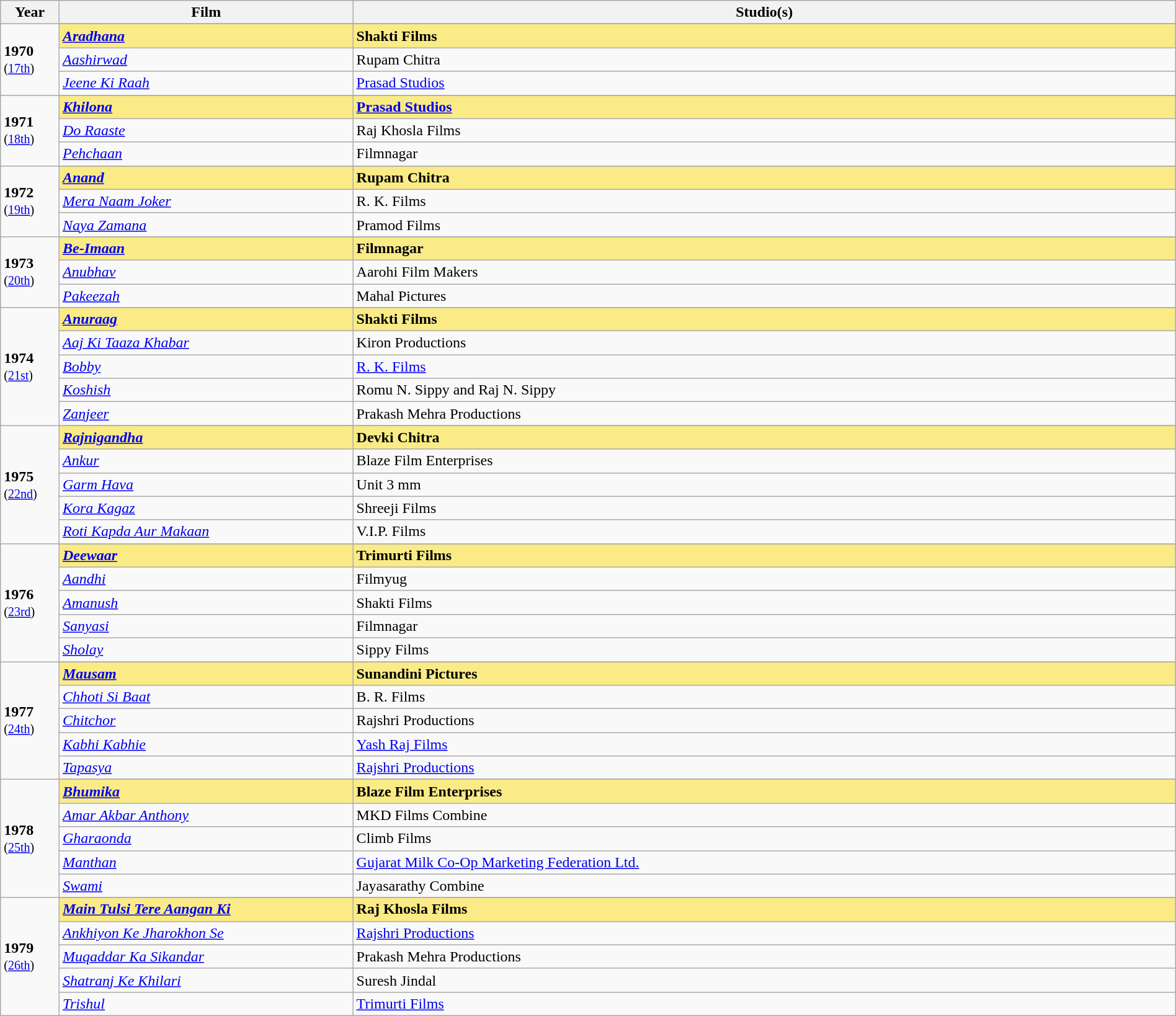<table class="wikitable" style="width:100%;">
<tr>
<th width="5%">Year</th>
<th width="25%">Film</th>
<th width="70%">Studio(s)</th>
</tr>
<tr>
<td rowspan="4"><strong>1970</strong><br><small>(<a href='#'>17th</a>)</small></td>
</tr>
<tr style="background:#FAEB86">
<td><strong><em><a href='#'>Aradhana</a></em></strong></td>
<td><strong>Shakti Films</strong></td>
</tr>
<tr>
<td><em><a href='#'>Aashirwad</a></em></td>
<td>Rupam Chitra</td>
</tr>
<tr>
<td><em><a href='#'>Jeene Ki Raah</a></em></td>
<td><a href='#'>Prasad Studios</a></td>
</tr>
<tr>
<td rowspan="4"><strong>1971</strong><br><small>(<a href='#'>18th</a>)</small></td>
</tr>
<tr style="background:#FAEB86">
<td><strong><em><a href='#'>Khilona</a></em></strong></td>
<td><strong><a href='#'>Prasad Studios</a></strong></td>
</tr>
<tr>
<td><em><a href='#'>Do Raaste</a></em></td>
<td>Raj Khosla Films</td>
</tr>
<tr>
<td><em><a href='#'>Pehchaan</a></em></td>
<td>Filmnagar</td>
</tr>
<tr>
<td rowspan="4"><strong>1972</strong><br><small>(<a href='#'>19th</a>)</small>
<br></td>
</tr>
<tr style="background:#FAEB86">
<td><strong><em><a href='#'>Anand</a></em></strong></td>
<td><strong>Rupam Chitra</strong></td>
</tr>
<tr>
<td><em><a href='#'>Mera Naam Joker</a></em></td>
<td>R. K. Films</td>
</tr>
<tr>
<td><em><a href='#'>Naya Zamana</a></em></td>
<td>Pramod Films</td>
</tr>
<tr>
<td rowspan="4"><strong>1973</strong><br><small>(<a href='#'>20th</a>)</small></td>
</tr>
<tr style="background:#FAEB86">
<td><strong><em><a href='#'>Be-Imaan</a></em></strong></td>
<td><strong>Filmnagar</strong></td>
</tr>
<tr>
<td><em><a href='#'>Anubhav</a></em></td>
<td>Aarohi Film Makers</td>
</tr>
<tr>
<td><em><a href='#'>Pakeezah</a></em></td>
<td>Mahal Pictures</td>
</tr>
<tr>
<td rowspan="6"><strong>1974</strong><br><small>(<a href='#'>21st</a>)</small></td>
</tr>
<tr style="background:#FAEB86">
<td><strong><em><a href='#'>Anuraag</a></em></strong></td>
<td><strong>Shakti Films</strong></td>
</tr>
<tr>
<td><em><a href='#'>Aaj Ki Taaza Khabar</a></em></td>
<td>Kiron Productions</td>
</tr>
<tr>
<td><em><a href='#'>Bobby</a></em></td>
<td><a href='#'>R. K. Films</a></td>
</tr>
<tr>
<td><em><a href='#'>Koshish</a></em></td>
<td>Romu N. Sippy and Raj N. Sippy</td>
</tr>
<tr>
<td><em><a href='#'>Zanjeer</a></em></td>
<td>Prakash Mehra Productions</td>
</tr>
<tr>
<td rowspan="6"><strong>1975</strong><br><small>(<a href='#'>22nd</a>)</small></td>
</tr>
<tr style="background:#FAEB86">
<td><strong><em><a href='#'>Rajnigandha</a></em></strong></td>
<td><strong>Devki Chitra</strong></td>
</tr>
<tr>
<td><em><a href='#'>Ankur</a></em></td>
<td>Blaze Film Enterprises</td>
</tr>
<tr>
<td><em><a href='#'>Garm Hava</a></em></td>
<td>Unit 3 mm</td>
</tr>
<tr>
<td><em><a href='#'>Kora Kagaz</a></em></td>
<td>Shreeji Films</td>
</tr>
<tr>
<td><em><a href='#'>Roti Kapda Aur Makaan</a></em></td>
<td>V.I.P. Films</td>
</tr>
<tr>
<td rowspan="6"><strong>1976</strong><br><small>(<a href='#'>23rd</a>)</small></td>
</tr>
<tr style="background:#FAEB86">
<td><strong><em><a href='#'>Deewaar</a></em></strong></td>
<td><strong>Trimurti Films</strong></td>
</tr>
<tr>
<td><em><a href='#'>Aandhi</a></em></td>
<td>Filmyug</td>
</tr>
<tr>
<td><em><a href='#'>Amanush</a></em></td>
<td>Shakti Films</td>
</tr>
<tr>
<td><em><a href='#'>Sanyasi</a></em></td>
<td>Filmnagar</td>
</tr>
<tr>
<td><em><a href='#'>Sholay</a></em></td>
<td>Sippy Films</td>
</tr>
<tr>
<td rowspan="6"><strong>1977</strong><br><small>(<a href='#'>24th</a>)</small></td>
</tr>
<tr style="background:#FAEB86">
<td><strong><em><a href='#'>Mausam</a></em></strong></td>
<td><strong>Sunandini Pictures</strong></td>
</tr>
<tr>
<td><em><a href='#'>Chhoti Si Baat</a></em></td>
<td>B. R. Films</td>
</tr>
<tr>
<td><em><a href='#'>Chitchor</a></em></td>
<td>Rajshri Productions</td>
</tr>
<tr>
<td><em><a href='#'>Kabhi Kabhie</a></em></td>
<td><a href='#'>Yash Raj Films</a></td>
</tr>
<tr>
<td><em><a href='#'>Tapasya</a></em></td>
<td><a href='#'>Rajshri Productions</a></td>
</tr>
<tr>
<td rowspan="6"><strong>1978</strong><br><small>(<a href='#'>25th</a>)</small></td>
</tr>
<tr style="background:#FAEB86">
<td><strong><em><a href='#'>Bhumika</a></em></strong></td>
<td><strong>Blaze Film Enterprises</strong></td>
</tr>
<tr>
<td><em><a href='#'>Amar Akbar Anthony</a></em></td>
<td>MKD Films Combine</td>
</tr>
<tr>
<td><em><a href='#'>Gharaonda</a></em></td>
<td>Climb Films</td>
</tr>
<tr>
<td><em><a href='#'>Manthan</a></em></td>
<td><a href='#'>Gujarat Milk Co-Op Marketing Federation Ltd.</a></td>
</tr>
<tr>
<td><em><a href='#'>Swami</a></em></td>
<td>Jayasarathy Combine</td>
</tr>
<tr>
<td rowspan="6"><strong>1979</strong><br><small>(<a href='#'>26th</a>)</small></td>
</tr>
<tr style="background:#FAEB86">
<td><strong><em><a href='#'>Main Tulsi Tere Aangan Ki</a></em></strong></td>
<td><strong>Raj Khosla Films</strong></td>
</tr>
<tr>
<td><em><a href='#'>Ankhiyon Ke Jharokhon Se</a></em></td>
<td><a href='#'>Rajshri Productions</a></td>
</tr>
<tr>
<td><em><a href='#'>Muqaddar Ka Sikandar</a></em></td>
<td>Prakash Mehra Productions</td>
</tr>
<tr>
<td><em><a href='#'>Shatranj Ke Khilari</a></em></td>
<td>Suresh Jindal</td>
</tr>
<tr>
<td><em><a href='#'>Trishul</a></em></td>
<td><a href='#'>Trimurti Films</a></td>
</tr>
</table>
